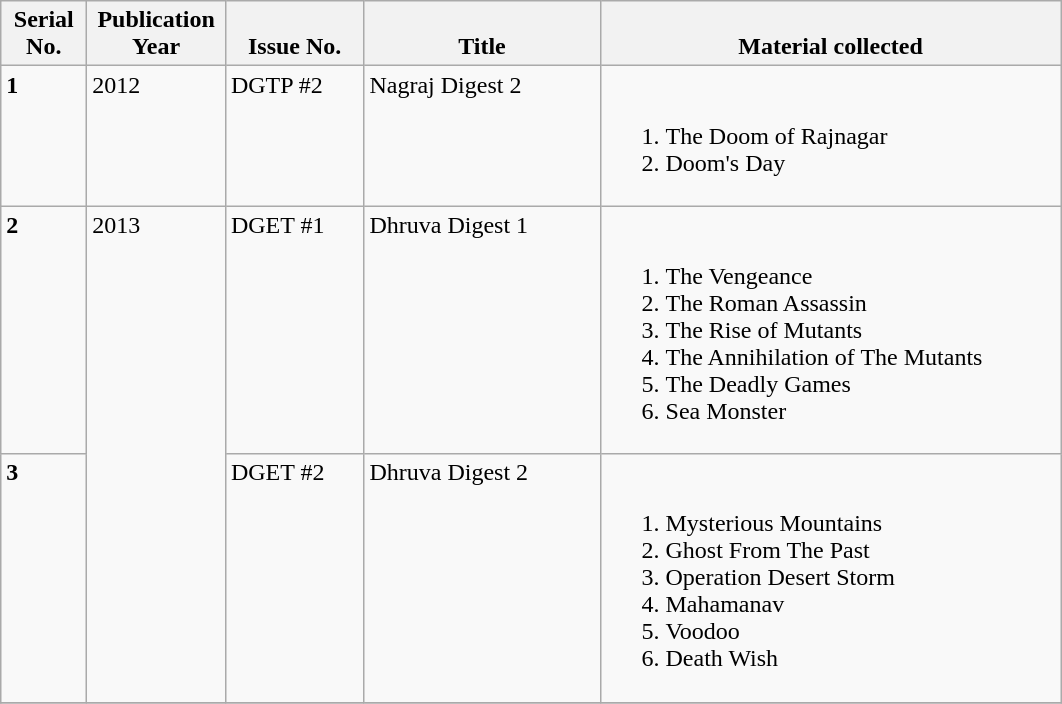<table class="wikitable unsortable">
<tr>
<th style="vertical-align:bottom; width:50px;">Serial No.</th>
<th style="vertical-align:bottom; width:85px;">Publication Year</th>
<th style="vertical-align:bottom; width:85px;">Issue No.</th>
<th style="vertical-align:bottom; width:150px;">Title</th>
<th style="vertical-align:bottom; width:300px;">Material collected</th>
</tr>
<tr style="vertical-align:top;">
<td><strong>1</strong></td>
<td>2012</td>
<td>DGTP #2</td>
<td>Nagraj Digest 2</td>
<td><br><ol><li>The Doom of Rajnagar</li><li>Doom's Day</li></ol></td>
</tr>
<tr style="vertical-align:top;">
<td><strong>2</strong></td>
<td rowspan=2>2013</td>
<td>DGET #1</td>
<td>Dhruva Digest 1</td>
<td><br><ol><li>The Vengeance</li><li>The Roman Assassin</li><li>The Rise of Mutants</li><li>The Annihilation of The Mutants</li><li>The Deadly Games</li><li>Sea Monster</li></ol></td>
</tr>
<tr style="vertical-align:top;">
<td><strong>3</strong></td>
<td>DGET #2</td>
<td>Dhruva Digest 2</td>
<td><br><ol><li>Mysterious Mountains</li><li>Ghost From The Past</li><li>Operation Desert Storm</li><li>Mahamanav</li><li>Voodoo</li><li>Death Wish</li></ol></td>
</tr>
<tr style="vertical-align:top;">
</tr>
</table>
